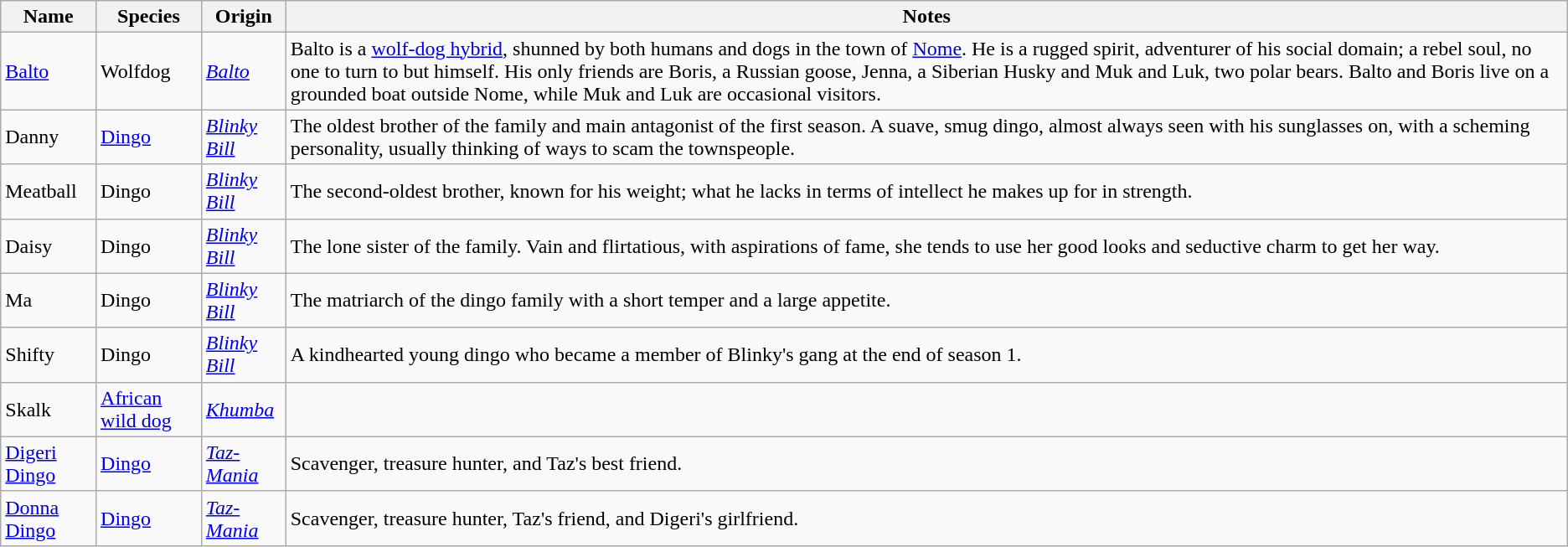<table class="wikitable sortable">
<tr>
<th>Name</th>
<th>Species</th>
<th>Origin</th>
<th>Notes</th>
</tr>
<tr>
<td><a href='#'>Balto</a></td>
<td>Wolfdog</td>
<td><em><a href='#'>Balto</a></em></td>
<td>Balto is a <a href='#'>wolf-dog hybrid</a>, shunned by both humans and dogs in the town of <a href='#'>Nome</a>. He is a rugged spirit, adventurer of his social domain; a rebel soul, no one to turn to but himself. His only friends are Boris, a Russian goose, Jenna, a Siberian Husky and Muk and Luk, two polar bears. Balto and Boris live on a grounded boat outside Nome, while Muk and Luk are occasional visitors.</td>
</tr>
<tr>
<td>Danny</td>
<td><a href='#'>Dingo</a></td>
<td><em><a href='#'>Blinky Bill</a></em></td>
<td>The oldest brother of the family and main antagonist of the first season. A suave, smug dingo, almost always seen with his sunglasses on, with a scheming personality, usually thinking of ways to scam the townspeople.</td>
</tr>
<tr>
<td>Meatball</td>
<td>Dingo</td>
<td><em><a href='#'>Blinky Bill</a></em></td>
<td>The second-oldest brother, known for his weight; what he lacks in terms of intellect he makes up for in strength.</td>
</tr>
<tr>
<td>Daisy</td>
<td>Dingo</td>
<td><em><a href='#'>Blinky Bill</a></em></td>
<td>The lone sister of the family. Vain and flirtatious, with aspirations of fame, she tends to use her good looks and seductive charm to get her way.</td>
</tr>
<tr>
<td>Ma</td>
<td>Dingo</td>
<td><em><a href='#'>Blinky Bill</a></em></td>
<td>The matriarch of the dingo family with a short temper and a large appetite.</td>
</tr>
<tr>
<td>Shifty</td>
<td>Dingo</td>
<td><em><a href='#'>Blinky Bill</a></em></td>
<td>A kindhearted young dingo who became a member of Blinky's gang at the end of season 1.</td>
</tr>
<tr>
<td>Skalk</td>
<td><a href='#'>African wild dog</a></td>
<td><em><a href='#'>Khumba</a></em></td>
</tr>
<tr>
<td><a href='#'>Digeri Dingo</a></td>
<td><a href='#'>Dingo</a></td>
<td><em><a href='#'>Taz-Mania</a></em></td>
<td>Scavenger, treasure hunter, and Taz's best friend.</td>
</tr>
<tr>
<td><a href='#'>Donna Dingo</a></td>
<td><a href='#'>Dingo</a></td>
<td><em><a href='#'>Taz-Mania</a></em></td>
<td>Scavenger, treasure hunter, Taz's friend, and Digeri's girlfriend.</td>
</tr>
</table>
